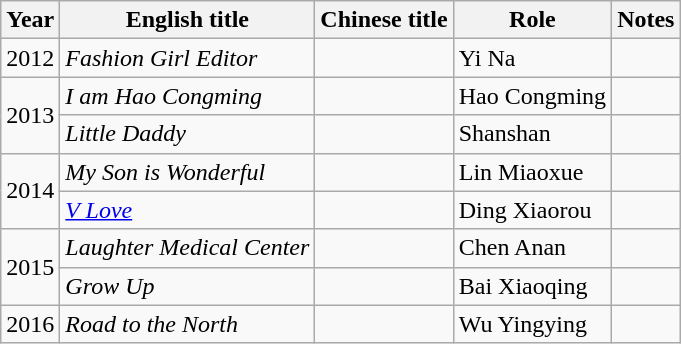<table class="wikitable">
<tr>
<th>Year</th>
<th>English title</th>
<th>Chinese title</th>
<th>Role</th>
<th>Notes</th>
</tr>
<tr>
<td>2012</td>
<td><em>Fashion Girl Editor</em></td>
<td></td>
<td>Yi Na</td>
<td></td>
</tr>
<tr>
<td rowspan="2">2013</td>
<td><em>I am Hao Congming</em></td>
<td></td>
<td>Hao Congming</td>
<td></td>
</tr>
<tr>
<td><em>Little Daddy</em></td>
<td></td>
<td>Shanshan</td>
<td></td>
</tr>
<tr>
<td rowspan="2">2014</td>
<td><em>My Son is Wonderful</em></td>
<td></td>
<td>Lin Miaoxue</td>
<td></td>
</tr>
<tr>
<td><em><a href='#'>V Love</a></em></td>
<td></td>
<td>Ding Xiaorou</td>
<td></td>
</tr>
<tr>
<td rowspan="2">2015</td>
<td><em>Laughter Medical Center</em></td>
<td></td>
<td>Chen Anan</td>
<td></td>
</tr>
<tr>
<td><em>Grow Up</em></td>
<td></td>
<td>Bai Xiaoqing</td>
<td></td>
</tr>
<tr>
<td>2016</td>
<td><em>Road to the North</em></td>
<td></td>
<td>Wu Yingying</td>
<td></td>
</tr>
</table>
